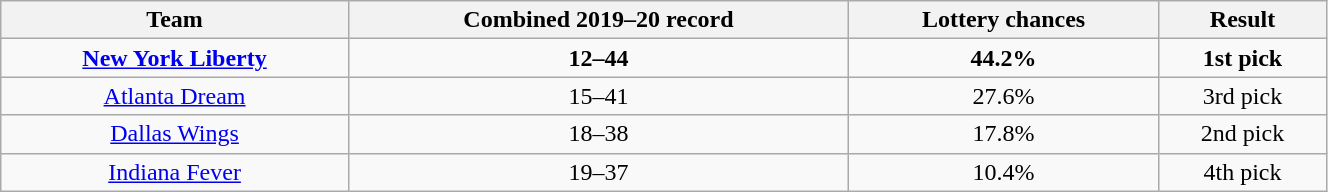<table class="wikitable sortable" style="text-align: center; width: 70%">
<tr>
<th>Team</th>
<th>Combined 2019–20 record</th>
<th>Lottery chances</th>
<th>Result</th>
</tr>
<tr>
<td><strong><a href='#'>New York Liberty</a></strong></td>
<td><strong>12–44</strong></td>
<td><strong>44.2%</strong></td>
<td><strong>1st pick</strong></td>
</tr>
<tr>
<td><a href='#'>Atlanta Dream</a></td>
<td>15–41</td>
<td>27.6%</td>
<td>3rd pick</td>
</tr>
<tr>
<td><a href='#'>Dallas Wings</a></td>
<td>18–38</td>
<td>17.8%</td>
<td>2nd pick</td>
</tr>
<tr>
<td><a href='#'>Indiana Fever</a></td>
<td>19–37</td>
<td>10.4%</td>
<td>4th pick</td>
</tr>
</table>
